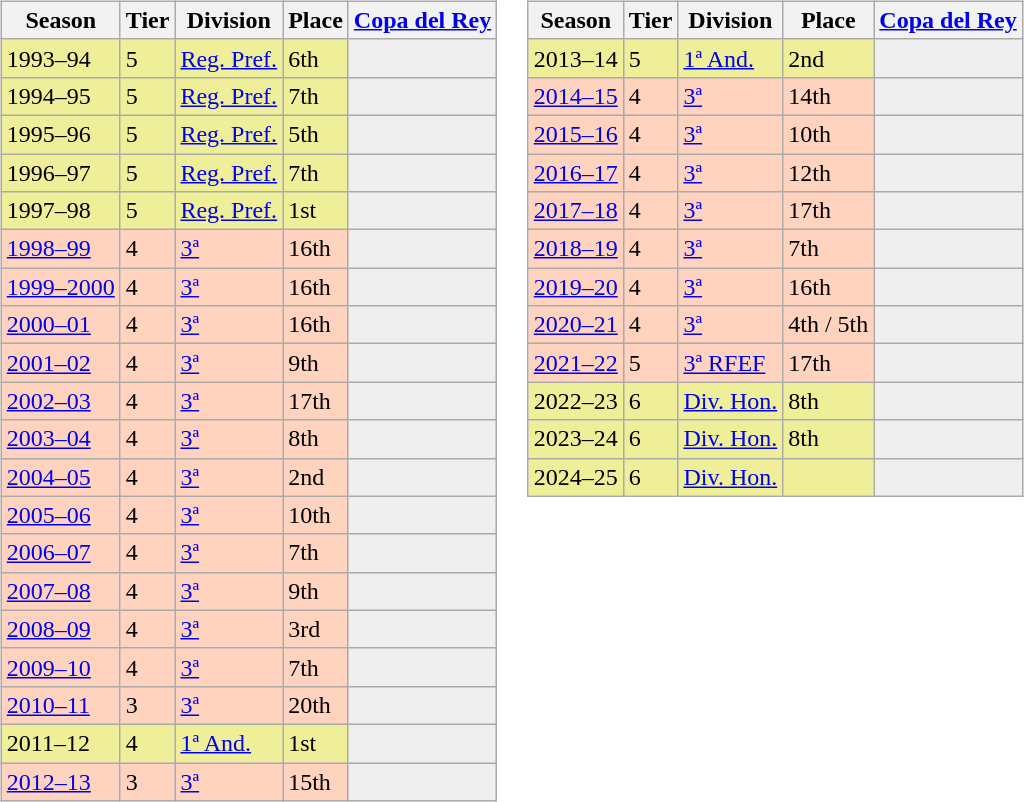<table>
<tr>
<td valign="top" width=0%><br><table class="wikitable">
<tr style="background:#f0f6fa;">
<th>Season</th>
<th>Tier</th>
<th>Division</th>
<th>Place</th>
<th><a href='#'>Copa del Rey</a></th>
</tr>
<tr>
<td style="background:#EFEF99;">1993–94</td>
<td style="background:#EFEF99;">5</td>
<td style="background:#EFEF99;"><a href='#'>Reg. Pref.</a></td>
<td style="background:#EFEF99;">6th</td>
<th style="background:#efefef;"></th>
</tr>
<tr>
<td style="background:#EFEF99;">1994–95</td>
<td style="background:#EFEF99;">5</td>
<td style="background:#EFEF99;"><a href='#'>Reg. Pref.</a></td>
<td style="background:#EFEF99;">7th</td>
<th style="background:#efefef;"></th>
</tr>
<tr>
<td style="background:#EFEF99;">1995–96</td>
<td style="background:#EFEF99;">5</td>
<td style="background:#EFEF99;"><a href='#'>Reg. Pref.</a></td>
<td style="background:#EFEF99;">5th</td>
<th style="background:#efefef;"></th>
</tr>
<tr>
<td style="background:#EFEF99;">1996–97</td>
<td style="background:#EFEF99;">5</td>
<td style="background:#EFEF99;"><a href='#'>Reg. Pref.</a></td>
<td style="background:#EFEF99;">7th</td>
<th style="background:#efefef;"></th>
</tr>
<tr>
<td style="background:#EFEF99;">1997–98</td>
<td style="background:#EFEF99;">5</td>
<td style="background:#EFEF99;"><a href='#'>Reg. Pref.</a></td>
<td style="background:#EFEF99;">1st</td>
<th style="background:#efefef;"></th>
</tr>
<tr>
<td style="background:#FFD3BD;"><a href='#'>1998–99</a></td>
<td style="background:#FFD3BD;">4</td>
<td style="background:#FFD3BD;"><a href='#'>3ª</a></td>
<td style="background:#FFD3BD;">16th</td>
<th style="background:#efefef;"></th>
</tr>
<tr>
<td style="background:#FFD3BD;"><a href='#'>1999–2000</a></td>
<td style="background:#FFD3BD;">4</td>
<td style="background:#FFD3BD;"><a href='#'>3ª</a></td>
<td style="background:#FFD3BD;">16th</td>
<th style="background:#efefef;"></th>
</tr>
<tr>
<td style="background:#FFD3BD;"><a href='#'>2000–01</a></td>
<td style="background:#FFD3BD;">4</td>
<td style="background:#FFD3BD;"><a href='#'>3ª</a></td>
<td style="background:#FFD3BD;">16th</td>
<th style="background:#efefef;"></th>
</tr>
<tr>
<td style="background:#FFD3BD;"><a href='#'>2001–02</a></td>
<td style="background:#FFD3BD;">4</td>
<td style="background:#FFD3BD;"><a href='#'>3ª</a></td>
<td style="background:#FFD3BD;">9th</td>
<th style="background:#efefef;"></th>
</tr>
<tr>
<td style="background:#FFD3BD;"><a href='#'>2002–03</a></td>
<td style="background:#FFD3BD;">4</td>
<td style="background:#FFD3BD;"><a href='#'>3ª</a></td>
<td style="background:#FFD3BD;">17th</td>
<th style="background:#efefef;"></th>
</tr>
<tr>
<td style="background:#FFD3BD;"><a href='#'>2003–04</a></td>
<td style="background:#FFD3BD;">4</td>
<td style="background:#FFD3BD;"><a href='#'>3ª</a></td>
<td style="background:#FFD3BD;">8th</td>
<th style="background:#efefef;"></th>
</tr>
<tr>
<td style="background:#FFD3BD;"><a href='#'>2004–05</a></td>
<td style="background:#FFD3BD;">4</td>
<td style="background:#FFD3BD;"><a href='#'>3ª</a></td>
<td style="background:#FFD3BD;">2nd</td>
<th style="background:#efefef;"></th>
</tr>
<tr>
<td style="background:#FFD3BD;"><a href='#'>2005–06</a></td>
<td style="background:#FFD3BD;">4</td>
<td style="background:#FFD3BD;"><a href='#'>3ª</a></td>
<td style="background:#FFD3BD;">10th</td>
<th style="background:#efefef;"></th>
</tr>
<tr>
<td style="background:#FFD3BD;"><a href='#'>2006–07</a></td>
<td style="background:#FFD3BD;">4</td>
<td style="background:#FFD3BD;"><a href='#'>3ª</a></td>
<td style="background:#FFD3BD;">7th</td>
<th style="background:#efefef;"></th>
</tr>
<tr>
<td style="background:#FFD3BD;"><a href='#'>2007–08</a></td>
<td style="background:#FFD3BD;">4</td>
<td style="background:#FFD3BD;"><a href='#'>3ª</a></td>
<td style="background:#FFD3BD;">9th</td>
<th style="background:#efefef;"></th>
</tr>
<tr>
<td style="background:#FFD3BD;"><a href='#'>2008–09</a></td>
<td style="background:#FFD3BD;">4</td>
<td style="background:#FFD3BD;"><a href='#'>3ª</a></td>
<td style="background:#FFD3BD;">3rd</td>
<td style="background:#efefef;"></td>
</tr>
<tr>
<td style="background:#FFD3BD;"><a href='#'>2009–10</a></td>
<td style="background:#FFD3BD;">4</td>
<td style="background:#FFD3BD;"><a href='#'>3ª</a></td>
<td style="background:#FFD3BD;">7th</td>
<td style="background:#efefef;"></td>
</tr>
<tr>
<td style="background:#FFD3BD;"><a href='#'>2010–11</a></td>
<td style="background:#FFD3BD;">3</td>
<td style="background:#FFD3BD;"><a href='#'>3ª</a></td>
<td style="background:#FFD3BD;">20th</td>
<td style="background:#efefef;"></td>
</tr>
<tr>
<td style="background:#EFEF99;">2011–12</td>
<td style="background:#EFEF99;">4</td>
<td style="background:#EFEF99;"><a href='#'>1ª And.</a></td>
<td style="background:#EFEF99;">1st</td>
<th style="background:#efefef;"></th>
</tr>
<tr>
<td style="background:#FFD3BD;"><a href='#'>2012–13</a></td>
<td style="background:#FFD3BD;">3</td>
<td style="background:#FFD3BD;"><a href='#'>3ª</a></td>
<td style="background:#FFD3BD;">15th</td>
<td style="background:#efefef;"></td>
</tr>
</table>
</td>
<td valign="top" width=0%><br><table class="wikitable">
<tr style="background:#f0f6fa;">
<th>Season</th>
<th>Tier</th>
<th>Division</th>
<th>Place</th>
<th><a href='#'>Copa del Rey</a></th>
</tr>
<tr>
<td style="background:#EFEF99;">2013–14</td>
<td style="background:#EFEF99;">5</td>
<td style="background:#EFEF99;"><a href='#'>1ª And.</a></td>
<td style="background:#EFEF99;">2nd</td>
<th style="background:#efefef;"></th>
</tr>
<tr>
<td style="background:#FFD3BD;"><a href='#'>2014–15</a></td>
<td style="background:#FFD3BD;">4</td>
<td style="background:#FFD3BD;"><a href='#'>3ª</a></td>
<td style="background:#FFD3BD;">14th</td>
<td style="background:#efefef;"></td>
</tr>
<tr>
<td style="background:#FFD3BD;"><a href='#'>2015–16</a></td>
<td style="background:#FFD3BD;">4</td>
<td style="background:#FFD3BD;"><a href='#'>3ª</a></td>
<td style="background:#FFD3BD;">10th</td>
<td style="background:#efefef;"></td>
</tr>
<tr>
<td style="background:#FFD3BD;"><a href='#'>2016–17</a></td>
<td style="background:#FFD3BD;">4</td>
<td style="background:#FFD3BD;"><a href='#'>3ª</a></td>
<td style="background:#FFD3BD;">12th</td>
<td style="background:#efefef;"></td>
</tr>
<tr>
<td style="background:#FFD3BD;"><a href='#'>2017–18</a></td>
<td style="background:#FFD3BD;">4</td>
<td style="background:#FFD3BD;"><a href='#'>3ª</a></td>
<td style="background:#FFD3BD;">17th</td>
<td style="background:#efefef;"></td>
</tr>
<tr>
<td style="background:#FFD3BD;"><a href='#'>2018–19</a></td>
<td style="background:#FFD3BD;">4</td>
<td style="background:#FFD3BD;"><a href='#'>3ª</a></td>
<td style="background:#FFD3BD;">7th</td>
<td style="background:#efefef;"></td>
</tr>
<tr>
<td style="background:#FFD3BD;"><a href='#'>2019–20</a></td>
<td style="background:#FFD3BD;">4</td>
<td style="background:#FFD3BD;"><a href='#'>3ª</a></td>
<td style="background:#FFD3BD;">16th</td>
<td style="background:#efefef;"></td>
</tr>
<tr>
<td style="background:#FFD3BD;"><a href='#'>2020–21</a></td>
<td style="background:#FFD3BD;">4</td>
<td style="background:#FFD3BD;"><a href='#'>3ª</a></td>
<td style="background:#FFD3BD;">4th / 5th</td>
<td style="background:#efefef;"></td>
</tr>
<tr>
<td style="background:#FFD3BD;"><a href='#'>2021–22</a></td>
<td style="background:#FFD3BD;">5</td>
<td style="background:#FFD3BD;"><a href='#'>3ª RFEF</a></td>
<td style="background:#FFD3BD;">17th</td>
<td style="background:#efefef;"></td>
</tr>
<tr>
<td style="background:#EFEF99;">2022–23</td>
<td style="background:#EFEF99;">6</td>
<td style="background:#EFEF99;"><a href='#'>Div. Hon.</a></td>
<td style="background:#EFEF99;">8th</td>
<th style="background:#efefef;"></th>
</tr>
<tr>
<td style="background:#EFEF99;">2023–24</td>
<td style="background:#EFEF99;">6</td>
<td style="background:#EFEF99;"><a href='#'>Div. Hon.</a></td>
<td style="background:#EFEF99;">8th</td>
<th style="background:#efefef;"></th>
</tr>
<tr>
<td style="background:#EFEF99;">2024–25</td>
<td style="background:#EFEF99;">6</td>
<td style="background:#EFEF99;"><a href='#'>Div. Hon.</a></td>
<td style="background:#EFEF99;"></td>
<th style="background:#efefef;"></th>
</tr>
</table>
</td>
</tr>
</table>
